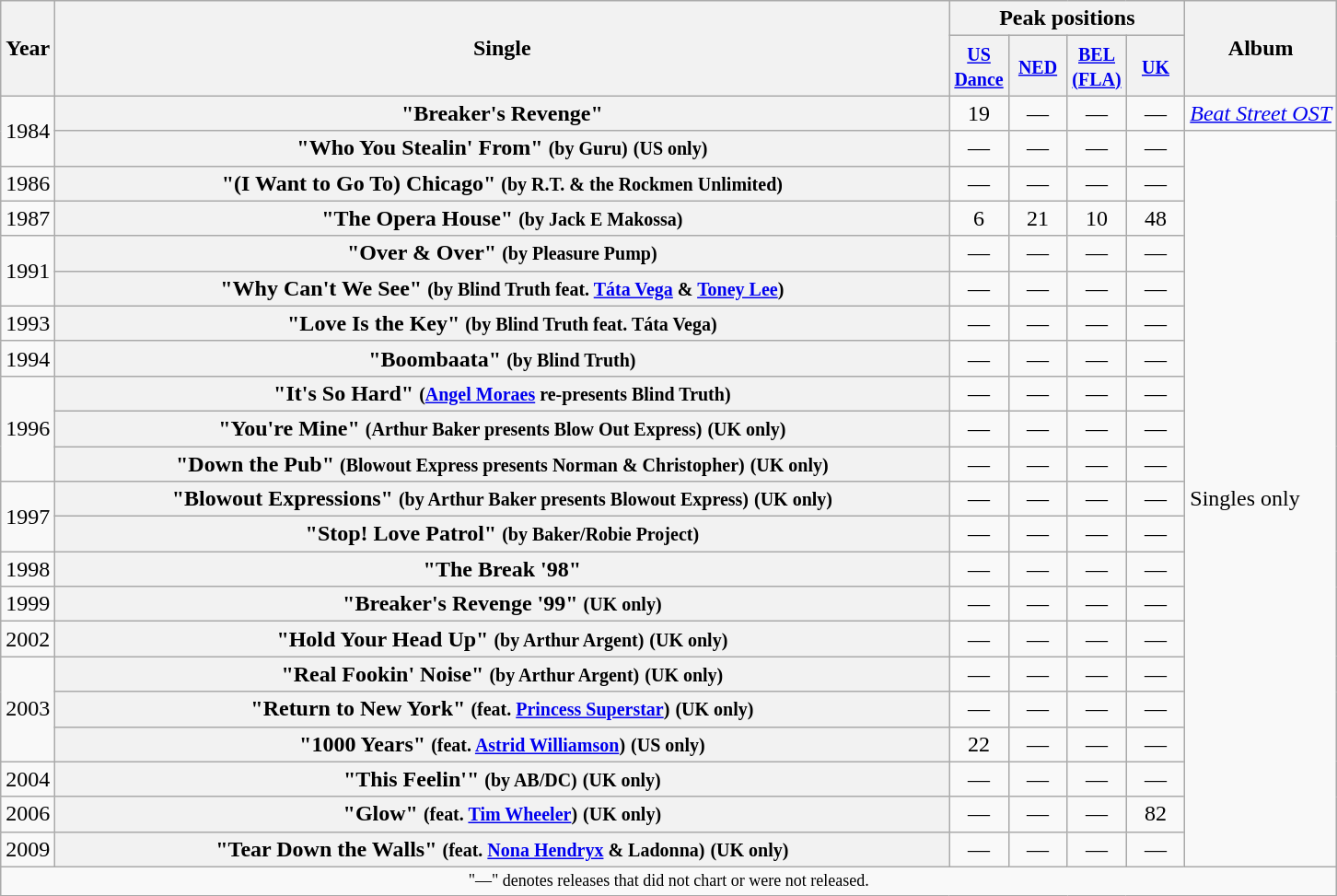<table class="wikitable plainrowheaders" style="text-align:center;">
<tr>
<th rowspan="2">Year</th>
<th rowspan="2" style="width:40em;">Single</th>
<th colspan="4">Peak positions</th>
<th rowspan="2">Album</th>
</tr>
<tr>
<th width="35"><small><a href='#'>US Dance</a></small></th>
<th width="35"><small><a href='#'>NED</a></small></th>
<th width="35"><small><a href='#'>BEL<br>(FLA)</a></small></th>
<th width="35"><small><a href='#'>UK</a></small></th>
</tr>
<tr>
<td rowspan="2">1984</td>
<th scope="row">"Breaker's Revenge"</th>
<td>19</td>
<td>—</td>
<td>—</td>
<td>—</td>
<td align="left" rowspan="1"><em><a href='#'>Beat Street OST</a></em></td>
</tr>
<tr>
<th scope="row">"Who You Stealin' From" <small>(by Guru)</small> <small>(US only)</small></th>
<td>—</td>
<td>—</td>
<td>—</td>
<td>—</td>
<td align="left" rowspan="21">Singles only</td>
</tr>
<tr>
<td rowspan="1">1986</td>
<th scope="row">"(I Want to Go To) Chicago" <small>(by R.T. & the Rockmen Unlimited)</small></th>
<td>—</td>
<td>—</td>
<td>—</td>
<td>—</td>
</tr>
<tr>
<td rowspan="1">1987</td>
<th scope="row">"The Opera House" <small>(by Jack E Makossa)</small></th>
<td>6</td>
<td>21</td>
<td>10</td>
<td>48</td>
</tr>
<tr>
<td rowspan="2">1991</td>
<th scope="row">"Over & Over" <small>(by Pleasure Pump)</small></th>
<td>—</td>
<td>—</td>
<td>—</td>
<td>—</td>
</tr>
<tr>
<th scope="row">"Why Can't We See" <small>(by Blind Truth feat. <a href='#'>Táta Vega</a> & <a href='#'>Toney Lee</a>)</small></th>
<td>—</td>
<td>—</td>
<td>—</td>
<td>—</td>
</tr>
<tr>
<td rowspan="1">1993</td>
<th scope="row">"Love Is the Key" <small>(by Blind Truth feat. Táta Vega)</small></th>
<td>—</td>
<td>—</td>
<td>—</td>
<td>—</td>
</tr>
<tr>
<td rowspan="1">1994</td>
<th scope="row">"Boombaata" <small>(by Blind Truth)</small></th>
<td>—</td>
<td>—</td>
<td>—</td>
<td>—</td>
</tr>
<tr>
<td rowspan="3">1996</td>
<th scope="row">"It's So Hard" <small>(<a href='#'>Angel Moraes</a> re-presents Blind Truth)</small></th>
<td>—</td>
<td>—</td>
<td>—</td>
<td>—</td>
</tr>
<tr>
<th scope="row">"You're Mine" <small>(Arthur Baker presents Blow Out Express)</small> <small>(UK only)</small></th>
<td>—</td>
<td>—</td>
<td>—</td>
<td>—</td>
</tr>
<tr>
<th scope="row">"Down the Pub" <small>(Blowout Express presents Norman & Christopher)</small> <small>(UK only)</small></th>
<td>—</td>
<td>—</td>
<td>—</td>
<td>—</td>
</tr>
<tr>
<td rowspan="2">1997</td>
<th scope="row">"Blowout Expressions" <small>(by Arthur Baker presents Blowout Express)</small> <small>(UK only)</small></th>
<td>—</td>
<td>—</td>
<td>—</td>
<td>—</td>
</tr>
<tr>
<th scope="row">"Stop! Love Patrol" <small>(by Baker/Robie Project)</small></th>
<td>—</td>
<td>—</td>
<td>—</td>
<td>—</td>
</tr>
<tr>
<td rowspan="1">1998</td>
<th scope="row">"The Break '98"</th>
<td>—</td>
<td>—</td>
<td>—</td>
<td>—</td>
</tr>
<tr>
<td rowspan="1">1999</td>
<th scope="row">"Breaker's Revenge '99" <small>(UK only)</small></th>
<td>—</td>
<td>—</td>
<td>—</td>
<td>—</td>
</tr>
<tr>
<td rowspan="1">2002</td>
<th scope="row">"Hold Your Head Up" <small>(by Arthur Argent)</small> <small>(UK only)</small></th>
<td>—</td>
<td>—</td>
<td>—</td>
<td>—</td>
</tr>
<tr>
<td rowspan="3">2003</td>
<th scope="row">"Real Fookin' Noise" <small>(by Arthur Argent)</small> <small>(UK only)</small></th>
<td>—</td>
<td>—</td>
<td>—</td>
<td>—</td>
</tr>
<tr>
<th scope="row">"Return to New York" <small>(feat. <a href='#'>Princess Superstar</a>)</small> <small>(UK only)</small></th>
<td>—</td>
<td>—</td>
<td>—</td>
<td>—</td>
</tr>
<tr>
<th scope="row">"1000 Years" <small>(feat. <a href='#'>Astrid Williamson</a>)</small> <small>(US only)</small></th>
<td>22</td>
<td>—</td>
<td>—</td>
<td>—</td>
</tr>
<tr>
<td rowspan="1">2004</td>
<th scope="row">"This Feelin'" <small>(by AB/DC)</small> <small>(UK only)</small></th>
<td>—</td>
<td>—</td>
<td>—</td>
<td>—</td>
</tr>
<tr>
<td rowspan="1">2006</td>
<th scope="row">"Glow" <small>(feat. <a href='#'>Tim Wheeler</a>)</small> <small>(UK only)</small></th>
<td>—</td>
<td>—</td>
<td>—</td>
<td>82</td>
</tr>
<tr>
<td rowspan="1">2009</td>
<th scope="row">"Tear Down the Walls" <small>(feat. <a href='#'>Nona Hendryx</a> & Ladonna)</small> <small>(UK only)</small></th>
<td>—</td>
<td>—</td>
<td>—</td>
<td>—</td>
</tr>
<tr>
<td align="center" colspan="7" style="font-size:9pt">"—" denotes releases that did not chart or were not released.</td>
</tr>
</table>
